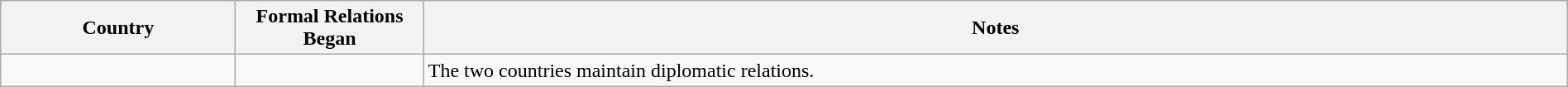<table class="wikitable sortable" style="width:100%; margin:auto;">
<tr h>
<th style="width:15%;">Country</th>
<th style="width:12%;">Formal Relations Began</th>
<th>Notes</th>
</tr>
<tr>
<td></td>
<td></td>
<td>The two countries maintain diplomatic relations.</td>
</tr>
</table>
